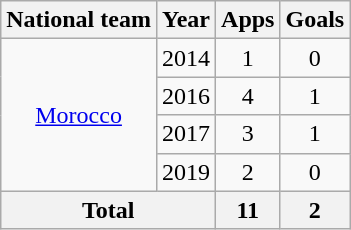<table class="wikitable" style="text-align:center">
<tr>
<th>National team</th>
<th>Year</th>
<th>Apps</th>
<th>Goals</th>
</tr>
<tr>
<td rowspan="4"><a href='#'>Morocco</a></td>
<td>2014</td>
<td>1</td>
<td>0</td>
</tr>
<tr>
<td>2016</td>
<td>4</td>
<td>1</td>
</tr>
<tr>
<td>2017</td>
<td>3</td>
<td>1</td>
</tr>
<tr>
<td>2019</td>
<td>2</td>
<td>0</td>
</tr>
<tr>
<th colspan="2">Total</th>
<th>11</th>
<th>2</th>
</tr>
</table>
